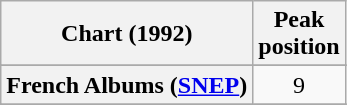<table class="wikitable sortable plainrowheaders" style="text-align:center">
<tr>
<th scope="col">Chart (1992)</th>
<th scope="col">Peak<br>position</th>
</tr>
<tr>
</tr>
<tr>
</tr>
<tr>
<th scope="row">French Albums (<a href='#'>SNEP</a>)</th>
<td>9</td>
</tr>
<tr>
</tr>
<tr>
</tr>
<tr>
</tr>
<tr>
</tr>
<tr>
</tr>
</table>
